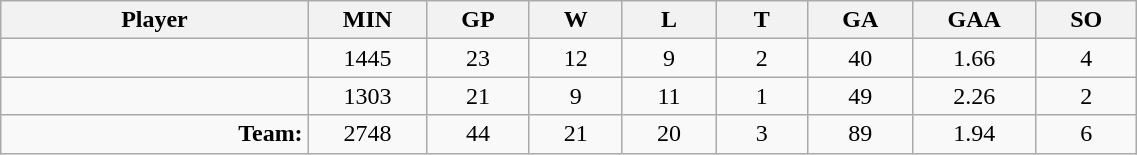<table class="wikitable sortable" width="60%">
<tr>
<th bgcolor="#DDDDFF" width="10%">Player</th>
<th width="3%" bgcolor="#DDDDFF" title="Minutes played">MIN</th>
<th width="3%" bgcolor="#DDDDFF" title="Games played in">GP</th>
<th width="3%" bgcolor="#DDDDFF" title="Wins">W</th>
<th width="3%" bgcolor="#DDDDFF"title="Losses">L</th>
<th width="3%" bgcolor="#DDDDFF" title="Ties">T</th>
<th width="3%" bgcolor="#DDDDFF" title="Goals against">GA</th>
<th width="3%" bgcolor="#DDDDFF" title="Goals against average">GAA</th>
<th width="3%" bgcolor="#DDDDFF"title="Shut-outs">SO</th>
</tr>
<tr align="center">
<td align="right"></td>
<td>1445</td>
<td>23</td>
<td>12</td>
<td>9</td>
<td>2</td>
<td>40</td>
<td>1.66</td>
<td>4</td>
</tr>
<tr align="center">
<td align="right"></td>
<td>1303</td>
<td>21</td>
<td>9</td>
<td>11</td>
<td>1</td>
<td>49</td>
<td>2.26</td>
<td>2</td>
</tr>
<tr align="center">
<td align="right"><strong>Team:</strong></td>
<td>2748</td>
<td>44</td>
<td>21</td>
<td>20</td>
<td>3</td>
<td>89</td>
<td>1.94</td>
<td>6</td>
</tr>
</table>
